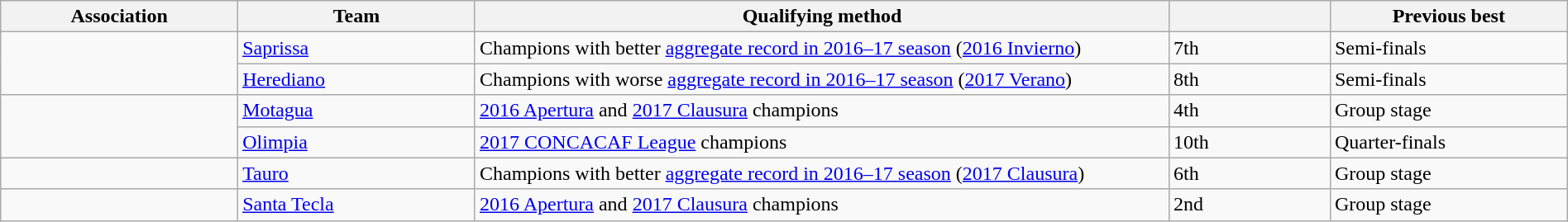<table class="wikitable" style="table-layout:fixed;width:100%;">
<tr>
<th width=15%>Association</th>
<th width=15%>Team</th>
<th width=45%>Qualifying method</th>
<th width=10%> </th>
<th width=15%>Previous best </th>
</tr>
<tr>
<td rowspan=2> </td>
<td><a href='#'>Saprissa</a></td>
<td>Champions with better <a href='#'>aggregate record in 2016–17 season</a> (<a href='#'>2016 Invierno</a>)</td>
<td>7th </td>
<td>Semi-finals </td>
</tr>
<tr>
<td><a href='#'>Herediano</a></td>
<td>Champions with worse <a href='#'>aggregate record in 2016–17 season</a> (<a href='#'>2017 Verano</a>)</td>
<td>8th </td>
<td>Semi-finals </td>
</tr>
<tr>
<td rowspan=2> </td>
<td><a href='#'>Motagua</a></td>
<td><a href='#'>2016 Apertura</a> and <a href='#'>2017 Clausura</a> champions</td>
<td>4th </td>
<td>Group stage </td>
</tr>
<tr>
<td><a href='#'>Olimpia</a></td>
<td><a href='#'>2017 CONCACAF League</a> champions</td>
<td>10th </td>
<td>Quarter-finals </td>
</tr>
<tr>
<td> </td>
<td><a href='#'>Tauro</a></td>
<td>Champions with better <a href='#'>aggregate record in 2016–17 season</a> (<a href='#'>2017 Clausura</a>)</td>
<td>6th </td>
<td>Group stage </td>
</tr>
<tr>
<td> </td>
<td><a href='#'>Santa Tecla</a></td>
<td><a href='#'>2016 Apertura</a> and <a href='#'>2017 Clausura</a> champions</td>
<td>2nd </td>
<td>Group stage </td>
</tr>
</table>
